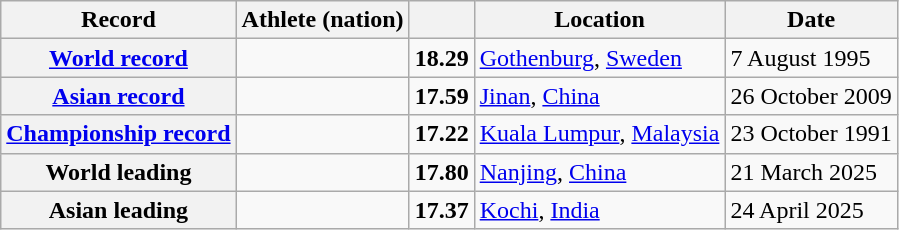<table class="wikitable">
<tr>
<th scope="col">Record</th>
<th scope="col">Athlete (nation)</th>
<th scope="col"></th>
<th scope="col">Location</th>
<th scope="col">Date</th>
</tr>
<tr>
<th scope="row"><a href='#'>World record</a></th>
<td></td>
<td align="center"><strong>18.29</strong></td>
<td><a href='#'>Gothenburg</a>, <a href='#'>Sweden</a></td>
<td>7 August 1995</td>
</tr>
<tr>
<th scope="row"><a href='#'>Asian record</a></th>
<td></td>
<td align="center"><strong>17.59</strong></td>
<td><a href='#'>Jinan</a>, <a href='#'>China</a></td>
<td>26 October 2009</td>
</tr>
<tr>
<th><a href='#'>Championship record</a></th>
<td></td>
<td align="center"><strong>17.22</strong></td>
<td><a href='#'>Kuala Lumpur</a>, <a href='#'>Malaysia</a></td>
<td>23 October 1991</td>
</tr>
<tr>
<th scope="row">World leading</th>
<td></td>
<td align="center"><strong>17.80</strong></td>
<td><a href='#'>Nanjing</a>, <a href='#'>China</a></td>
<td>21 March 2025</td>
</tr>
<tr>
<th scope="row">Asian leading</th>
<td></td>
<td align="center"><strong>17.37</strong></td>
<td><a href='#'>Kochi</a>, <a href='#'>India</a></td>
<td>24 April 2025</td>
</tr>
</table>
